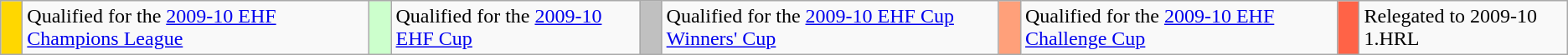<table class="wikitable" style="text-align: left;">
<tr>
<td width=10px bgcolor="gold"></td>
<td>Qualified for the <a href='#'>2009-10 EHF Champions League</a></td>
<td width=10px bgcolor=#ccffcc></td>
<td>Qualified for the <a href='#'>2009-10 EHF Cup</a></td>
<td width=10px bgcolor="silver"></td>
<td>Qualified for the <a href='#'>2009-10 EHF Cup Winners' Cup</a></td>
<td width=10px   bgcolor="lightsalmon"></td>
<td>Qualified for the <a href='#'>2009-10 EHF Challenge Cup</a></td>
<td width=10px bgcolor="tomato"></td>
<td>Relegated to 2009-10 1.HRL</td>
</tr>
</table>
